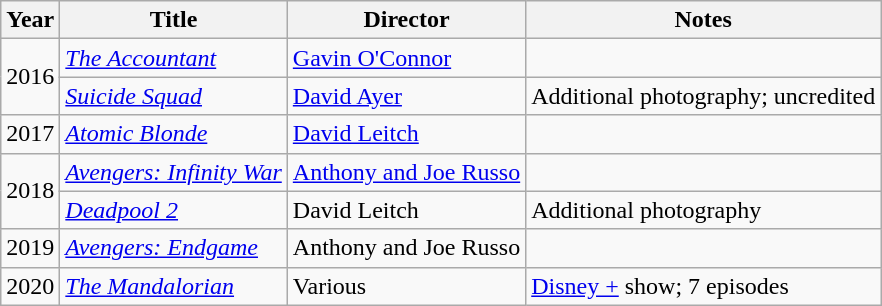<table class="wikitable sortable" border="1">
<tr>
<th>Year</th>
<th>Title</th>
<th>Director</th>
<th>Notes</th>
</tr>
<tr>
<td rowspan="2">2016</td>
<td><em><a href='#'>The Accountant</a></em></td>
<td><a href='#'>Gavin O'Connor</a></td>
<td></td>
</tr>
<tr>
<td><em><a href='#'>Suicide Squad</a></em></td>
<td><a href='#'>David Ayer</a></td>
<td>Additional photography; uncredited</td>
</tr>
<tr>
<td>2017</td>
<td><em><a href='#'>Atomic Blonde</a></em></td>
<td><a href='#'>David Leitch</a></td>
<td></td>
</tr>
<tr>
<td rowspan="2">2018</td>
<td><em><a href='#'>Avengers: Infinity War</a></em></td>
<td><a href='#'>Anthony and Joe Russo</a></td>
<td></td>
</tr>
<tr>
<td><em><a href='#'>Deadpool 2</a></em></td>
<td>David Leitch</td>
<td>Additional photography</td>
</tr>
<tr>
<td>2019</td>
<td><em><a href='#'>Avengers: Endgame</a></em></td>
<td>Anthony and Joe Russo</td>
<td></td>
</tr>
<tr>
<td>2020</td>
<td><em><a href='#'>The Mandalorian</a></em></td>
<td>Various</td>
<td><a href='#'>Disney +</a> show; 7 episodes</td>
</tr>
</table>
